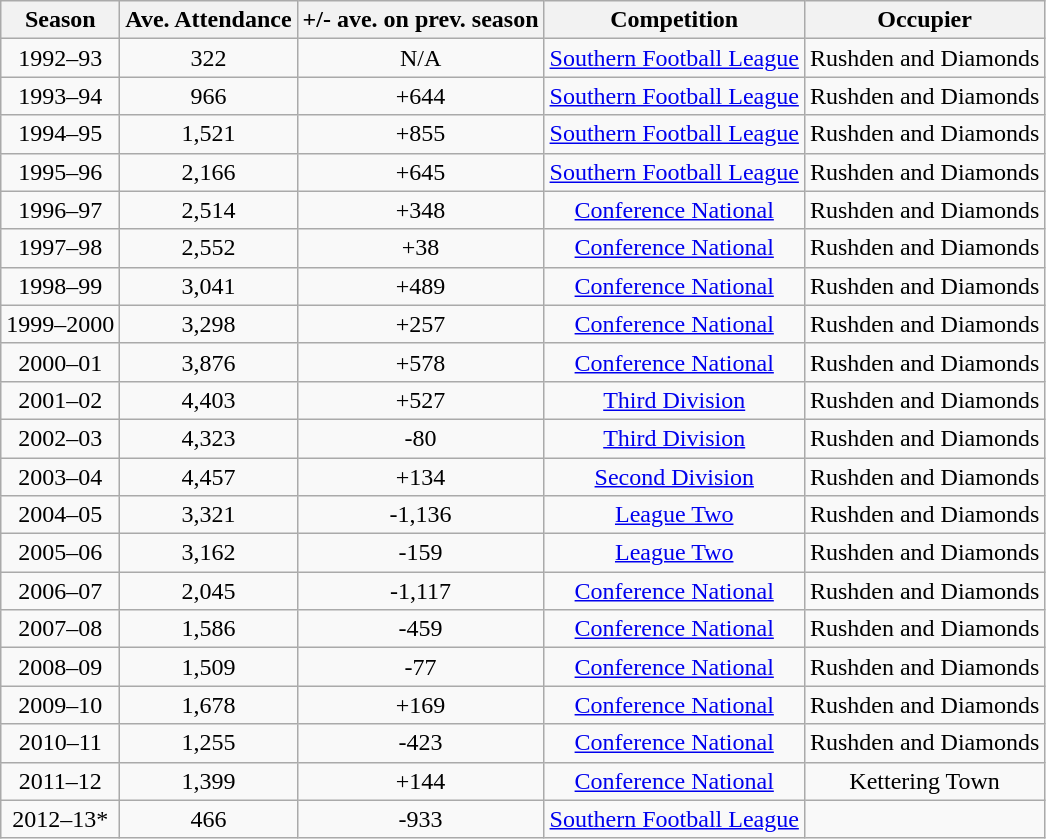<table class="wikitable" style="text-align:center;">
<tr>
<th>Season</th>
<th>Ave. Attendance</th>
<th>+/- ave. on prev. season</th>
<th>Competition</th>
<th>Occupier</th>
</tr>
<tr>
<td>1992–93</td>
<td>322</td>
<td>N/A</td>
<td><a href='#'>Southern Football League</a></td>
<td>Rushden and Diamonds</td>
</tr>
<tr>
<td>1993–94</td>
<td>966</td>
<td>+644</td>
<td><a href='#'>Southern Football League</a></td>
<td>Rushden and Diamonds</td>
</tr>
<tr>
<td>1994–95</td>
<td>1,521</td>
<td>+855</td>
<td><a href='#'>Southern Football League</a></td>
<td>Rushden and Diamonds</td>
</tr>
<tr>
<td>1995–96</td>
<td>2,166</td>
<td>+645</td>
<td><a href='#'>Southern Football League</a></td>
<td>Rushden and Diamonds</td>
</tr>
<tr>
<td>1996–97</td>
<td>2,514</td>
<td>+348</td>
<td><a href='#'>Conference National</a></td>
<td>Rushden and Diamonds</td>
</tr>
<tr>
<td>1997–98</td>
<td>2,552</td>
<td>+38</td>
<td><a href='#'>Conference National</a></td>
<td>Rushden and Diamonds</td>
</tr>
<tr>
<td>1998–99</td>
<td>3,041</td>
<td>+489</td>
<td><a href='#'>Conference National</a></td>
<td>Rushden and Diamonds</td>
</tr>
<tr>
<td>1999–2000</td>
<td>3,298</td>
<td>+257</td>
<td><a href='#'>Conference National</a></td>
<td>Rushden and Diamonds</td>
</tr>
<tr>
<td>2000–01</td>
<td>3,876</td>
<td>+578</td>
<td><a href='#'>Conference National</a></td>
<td>Rushden and Diamonds</td>
</tr>
<tr>
<td>2001–02</td>
<td>4,403</td>
<td>+527</td>
<td><a href='#'>Third Division</a></td>
<td>Rushden and Diamonds</td>
</tr>
<tr>
<td>2002–03</td>
<td>4,323</td>
<td>-80</td>
<td><a href='#'>Third Division</a></td>
<td>Rushden and Diamonds</td>
</tr>
<tr>
<td>2003–04</td>
<td>4,457</td>
<td>+134</td>
<td><a href='#'>Second Division</a></td>
<td>Rushden and Diamonds</td>
</tr>
<tr>
<td>2004–05</td>
<td>3,321</td>
<td>-1,136</td>
<td><a href='#'>League Two</a></td>
<td>Rushden and Diamonds</td>
</tr>
<tr>
<td>2005–06</td>
<td>3,162</td>
<td>-159</td>
<td><a href='#'>League Two</a></td>
<td>Rushden and Diamonds</td>
</tr>
<tr>
<td>2006–07</td>
<td>2,045</td>
<td>-1,117</td>
<td><a href='#'>Conference National</a></td>
<td>Rushden and Diamonds</td>
</tr>
<tr>
<td>2007–08</td>
<td>1,586</td>
<td>-459</td>
<td><a href='#'>Conference National</a></td>
<td>Rushden and Diamonds</td>
</tr>
<tr>
<td>2008–09</td>
<td>1,509</td>
<td>-77</td>
<td><a href='#'>Conference National</a></td>
<td>Rushden and Diamonds</td>
</tr>
<tr>
<td>2009–10</td>
<td>1,678</td>
<td>+169</td>
<td><a href='#'>Conference National</a></td>
<td>Rushden and Diamonds</td>
</tr>
<tr>
<td>2010–11</td>
<td>1,255</td>
<td>-423</td>
<td><a href='#'>Conference National</a></td>
<td>Rushden and Diamonds</td>
</tr>
<tr>
<td>2011–12</td>
<td>1,399</td>
<td>+144</td>
<td><a href='#'>Conference National</a></td>
<td>Kettering Town</td>
</tr>
<tr>
<td>2012–13*</td>
<td>466</td>
<td>-933</td>
<td><a href='#'>Southern Football League</a></td>
<td></td>
</tr>
</table>
